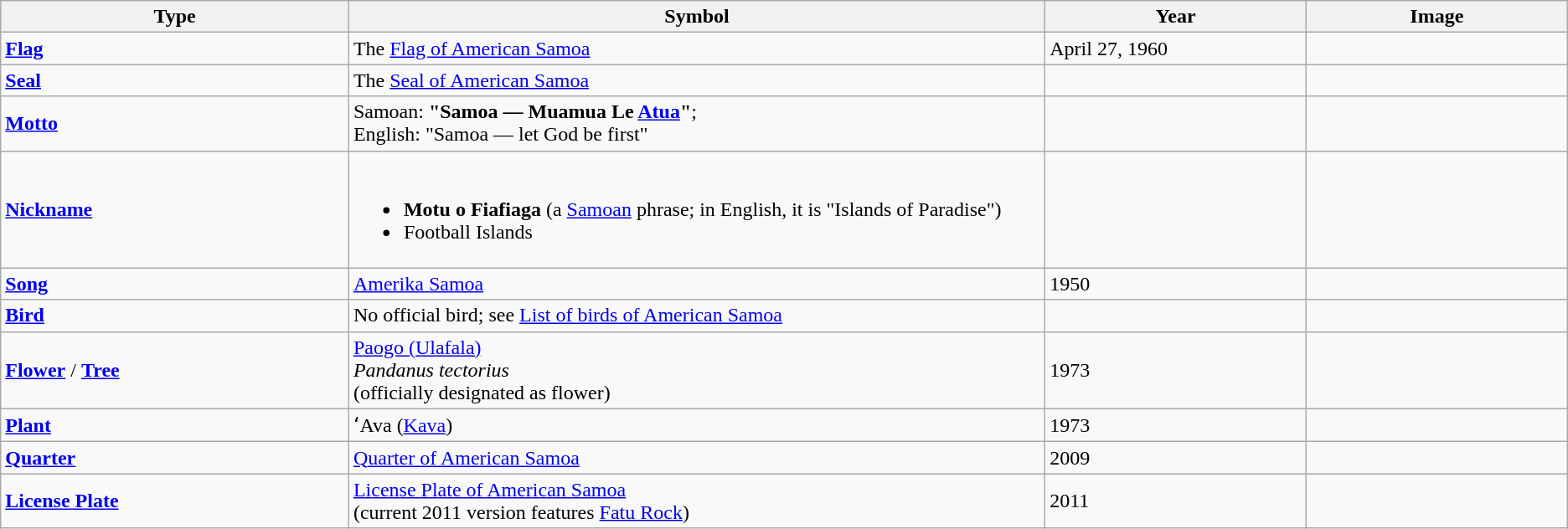<table class="wikitable">
<tr>
<th width="20%">Type</th>
<th width="40%">Symbol</th>
<th width="15%">Year</th>
<th width="15%">Image</th>
</tr>
<tr>
<td><strong><a href='#'>Flag</a></strong></td>
<td>The <a href='#'>Flag of American Samoa</a></td>
<td>April 27, 1960</td>
<td></td>
</tr>
<tr>
<td><strong><a href='#'>Seal</a></strong></td>
<td>The <a href='#'>Seal of American Samoa</a></td>
<td></td>
<td></td>
</tr>
<tr>
<td><strong><a href='#'>Motto</a></strong></td>
<td>Samoan: <strong>"Samoa — Muamua Le <a href='#'>Atua</a>"</strong>;<br>English: "Samoa — let God be first" </td>
<td></td>
<td></td>
</tr>
<tr>
<td><strong><a href='#'>Nickname</a></strong></td>
<td><br><ul><li><strong>Motu o Fiafiaga</strong> (a <a href='#'>Samoan</a> phrase; in English, it is "Islands of Paradise")</li><li>Football Islands</li></ul></td>
<td></td>
<td></td>
</tr>
<tr>
<td><strong><a href='#'>Song</a></strong></td>
<td><a href='#'>Amerika Samoa</a></td>
<td>1950</td>
<td></td>
</tr>
<tr>
<td><strong><a href='#'>Bird</a></strong></td>
<td>No official bird; see <a href='#'>List of birds of American Samoa</a></td>
<td></td>
<td></td>
</tr>
<tr>
<td><strong><a href='#'>Flower</a></strong> / <strong><a href='#'>Tree</a></strong></td>
<td><a href='#'>Paogo (Ulafala)</a><br> <em>Pandanus tectorius</em><br> (officially designated as flower)</td>
<td>1973</td>
<td></td>
</tr>
<tr>
<td><strong><a href='#'>Plant</a></strong></td>
<td>ʻAva (<a href='#'>Kava</a>)</td>
<td>1973</td>
<td></td>
</tr>
<tr>
<td><strong><a href='#'>Quarter</a></strong></td>
<td><a href='#'>Quarter of American Samoa</a></td>
<td>2009</td>
<td></td>
</tr>
<tr>
<td><strong><a href='#'>License Plate</a></strong></td>
<td><a href='#'>License Plate of American Samoa</a><br>(current 2011 version features <a href='#'>Fatu Rock</a>)</td>
<td>2011</td>
<td></td>
</tr>
</table>
